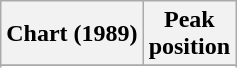<table class="wikitable sortable">
<tr>
<th align="left">Chart (1989)</th>
<th align="center">Peak<br>position</th>
</tr>
<tr>
</tr>
<tr>
</tr>
</table>
